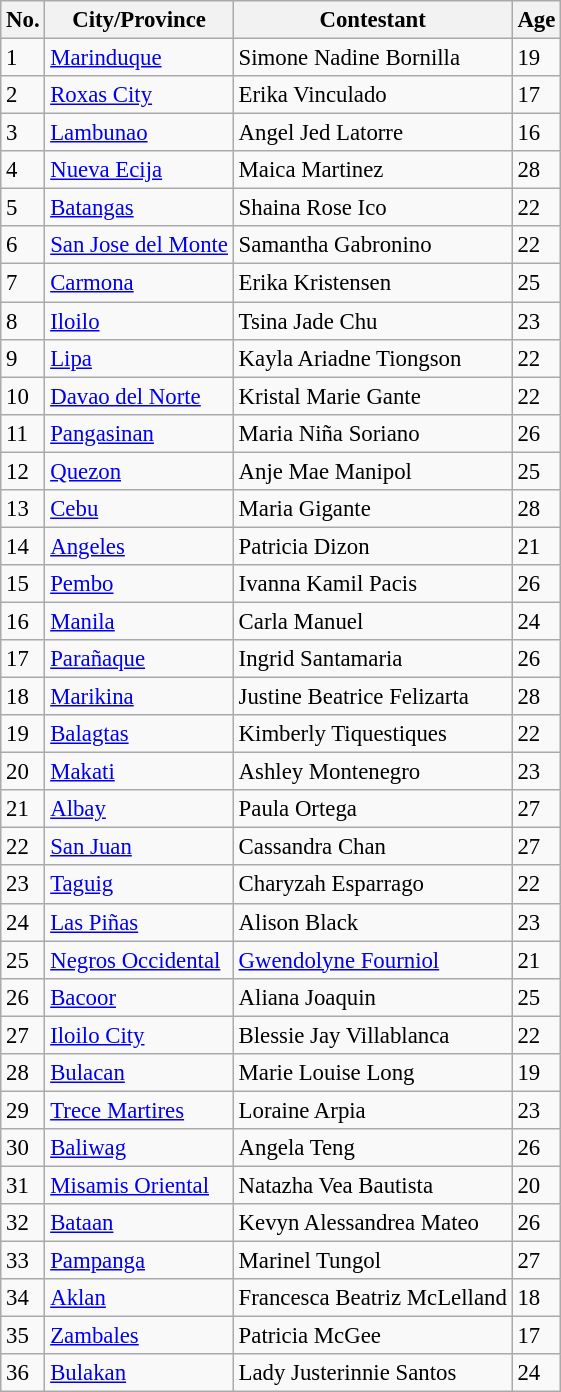<table class="wikitable sortable" style="font-size:95%;">
<tr>
<th>No.</th>
<th>City/Province</th>
<th>Contestant</th>
<th>Age</th>
</tr>
<tr>
<td>1</td>
<td><a href='#'>Marinduque</a></td>
<td>Simone Nadine Bornilla</td>
<td>19</td>
</tr>
<tr>
<td>2</td>
<td><a href='#'>Roxas City</a></td>
<td>Erika Vinculado</td>
<td>17</td>
</tr>
<tr>
<td>3</td>
<td><a href='#'>Lambunao</a></td>
<td>Angel Jed Latorre</td>
<td>16</td>
</tr>
<tr>
<td>4</td>
<td><a href='#'>Nueva Ecija</a></td>
<td>Maica Martinez</td>
<td>28</td>
</tr>
<tr>
<td>5</td>
<td><a href='#'>Batangas</a></td>
<td>Shaina Rose Ico</td>
<td>22</td>
</tr>
<tr>
<td>6</td>
<td><a href='#'>San Jose del Monte</a></td>
<td>Samantha Gabronino</td>
<td>22</td>
</tr>
<tr>
<td>7</td>
<td><a href='#'>Carmona</a></td>
<td>Erika Kristensen</td>
<td>25</td>
</tr>
<tr>
<td>8</td>
<td><a href='#'>Iloilo</a></td>
<td>Tsina Jade Chu</td>
<td>23</td>
</tr>
<tr>
<td>9</td>
<td><a href='#'>Lipa</a></td>
<td>Kayla Ariadne Tiongson</td>
<td>22</td>
</tr>
<tr>
<td>10</td>
<td><a href='#'>Davao del Norte</a></td>
<td>Kristal Marie Gante</td>
<td>22</td>
</tr>
<tr>
<td>11</td>
<td><a href='#'>Pangasinan</a></td>
<td>Maria Niña Soriano</td>
<td>26</td>
</tr>
<tr>
<td>12</td>
<td><a href='#'>Quezon</a></td>
<td>Anje Mae Manipol</td>
<td>25</td>
</tr>
<tr>
<td>13</td>
<td><a href='#'>Cebu</a></td>
<td>Maria Gigante</td>
<td>28</td>
</tr>
<tr>
<td>14</td>
<td><a href='#'>Angeles</a></td>
<td>Patricia Dizon</td>
<td>21</td>
</tr>
<tr>
<td>15</td>
<td><a href='#'>Pembo</a></td>
<td>Ivanna Kamil Pacis</td>
<td>26</td>
</tr>
<tr>
<td>16</td>
<td><a href='#'>Manila</a></td>
<td>Carla Manuel</td>
<td>24</td>
</tr>
<tr>
<td>17</td>
<td><a href='#'>Parañaque</a></td>
<td>Ingrid Santamaria</td>
<td>26</td>
</tr>
<tr>
<td>18</td>
<td><a href='#'>Marikina</a></td>
<td>Justine Beatrice Felizarta</td>
<td>28</td>
</tr>
<tr>
<td>19</td>
<td><a href='#'>Balagtas</a></td>
<td>Kimberly Tiquestiques</td>
<td>22</td>
</tr>
<tr>
<td>20</td>
<td><a href='#'>Makati</a></td>
<td>Ashley Montenegro</td>
<td>23</td>
</tr>
<tr>
<td>21</td>
<td><a href='#'>Albay</a></td>
<td>Paula Ortega</td>
<td>27</td>
</tr>
<tr>
<td>22</td>
<td><a href='#'>San Juan</a></td>
<td>Cassandra Chan</td>
<td>27</td>
</tr>
<tr>
<td>23</td>
<td><a href='#'>Taguig</a></td>
<td>Charyzah Esparrago</td>
<td>22</td>
</tr>
<tr>
<td>24</td>
<td><a href='#'>Las Piñas</a></td>
<td>Alison Black</td>
<td>23</td>
</tr>
<tr>
<td>25</td>
<td><a href='#'>Negros Occidental</a></td>
<td><a href='#'>Gwendolyne Fourniol</a></td>
<td>21</td>
</tr>
<tr>
<td>26</td>
<td><a href='#'>Bacoor</a></td>
<td>Aliana Joaquin</td>
<td>25</td>
</tr>
<tr>
<td>27</td>
<td><a href='#'>Iloilo City</a></td>
<td>Blessie Jay Villablanca</td>
<td>22</td>
</tr>
<tr>
<td>28</td>
<td><a href='#'>Bulacan</a></td>
<td>Marie Louise Long</td>
<td>19</td>
</tr>
<tr>
<td>29</td>
<td><a href='#'>Trece Martires</a></td>
<td>Loraine Arpia</td>
<td>23</td>
</tr>
<tr>
<td>30</td>
<td><a href='#'>Baliwag</a></td>
<td>Angela Teng</td>
<td>26</td>
</tr>
<tr>
<td>31</td>
<td><a href='#'>Misamis Oriental</a></td>
<td>Natazha Vea Bautista</td>
<td>20</td>
</tr>
<tr>
<td>32</td>
<td><a href='#'>Bataan</a></td>
<td>Kevyn Alessandrea Mateo</td>
<td>26</td>
</tr>
<tr>
<td>33</td>
<td><a href='#'>Pampanga</a></td>
<td>Marinel Tungol</td>
<td>27</td>
</tr>
<tr>
<td>34</td>
<td><a href='#'>Aklan</a></td>
<td>Francesca Beatriz McLelland</td>
<td>18</td>
</tr>
<tr>
<td>35</td>
<td><a href='#'>Zambales</a></td>
<td>Patricia McGee</td>
<td>17</td>
</tr>
<tr>
<td>36</td>
<td><a href='#'>Bulakan</a></td>
<td>Lady Justerinnie Santos</td>
<td>24</td>
</tr>
</table>
